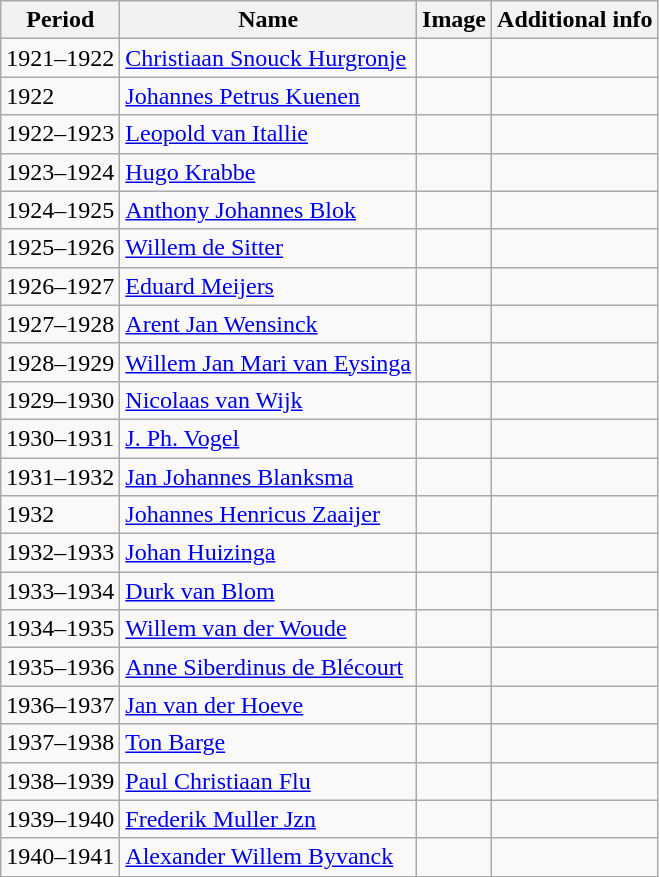<table class="wikitable">
<tr>
<th>Period</th>
<th>Name</th>
<th>Image</th>
<th>Additional info</th>
</tr>
<tr>
<td>1921–1922</td>
<td><a href='#'>Christiaan Snouck Hurgronje</a></td>
<td></td>
<td></td>
</tr>
<tr>
<td>1922</td>
<td><a href='#'>Johannes Petrus Kuenen</a></td>
<td></td>
<td></td>
</tr>
<tr>
<td>1922–1923</td>
<td><a href='#'>Leopold van Itallie</a></td>
<td></td>
<td></td>
</tr>
<tr>
<td>1923–1924</td>
<td><a href='#'>Hugo Krabbe</a></td>
<td></td>
<td></td>
</tr>
<tr>
<td>1924–1925</td>
<td><a href='#'>Anthony Johannes Blok</a></td>
<td></td>
<td></td>
</tr>
<tr>
<td>1925–1926</td>
<td><a href='#'>Willem de Sitter</a></td>
<td></td>
<td></td>
</tr>
<tr>
<td>1926–1927</td>
<td><a href='#'>Eduard Meijers</a></td>
<td></td>
<td></td>
</tr>
<tr>
<td>1927–1928</td>
<td><a href='#'>Arent Jan Wensinck</a></td>
<td></td>
<td></td>
</tr>
<tr>
<td>1928–1929</td>
<td><a href='#'>Willem Jan Mari van Eysinga</a></td>
<td></td>
<td></td>
</tr>
<tr>
<td>1929–1930</td>
<td><a href='#'>Nicolaas van Wijk</a></td>
<td></td>
<td></td>
</tr>
<tr>
<td>1930–1931</td>
<td><a href='#'>J. Ph. Vogel</a></td>
<td></td>
<td></td>
</tr>
<tr>
<td>1931–1932</td>
<td><a href='#'>Jan Johannes Blanksma</a></td>
<td></td>
<td></td>
</tr>
<tr>
<td>1932</td>
<td><a href='#'>Johannes Henricus Zaaijer</a></td>
<td></td>
<td></td>
</tr>
<tr>
<td>1932–1933</td>
<td><a href='#'>Johan Huizinga</a></td>
<td></td>
<td></td>
</tr>
<tr>
<td>1933–1934</td>
<td><a href='#'>Durk van Blom</a></td>
<td></td>
<td></td>
</tr>
<tr>
<td>1934–1935</td>
<td><a href='#'>Willem van der Woude</a></td>
<td></td>
<td></td>
</tr>
<tr>
<td>1935–1936</td>
<td><a href='#'>Anne Siberdinus de Blécourt</a></td>
<td></td>
<td></td>
</tr>
<tr>
<td>1936–1937</td>
<td><a href='#'>Jan van der Hoeve</a></td>
<td></td>
<td></td>
</tr>
<tr>
<td>1937–1938</td>
<td><a href='#'>Ton Barge</a></td>
<td></td>
<td></td>
</tr>
<tr>
<td>1938–1939</td>
<td><a href='#'>Paul Christiaan Flu</a></td>
<td></td>
<td></td>
</tr>
<tr>
<td>1939–1940</td>
<td><a href='#'>Frederik Muller Jzn</a></td>
<td></td>
<td></td>
</tr>
<tr>
<td>1940–1941</td>
<td><a href='#'>Alexander Willem Byvanck</a></td>
<td></td>
<td></td>
</tr>
<tr>
</tr>
</table>
